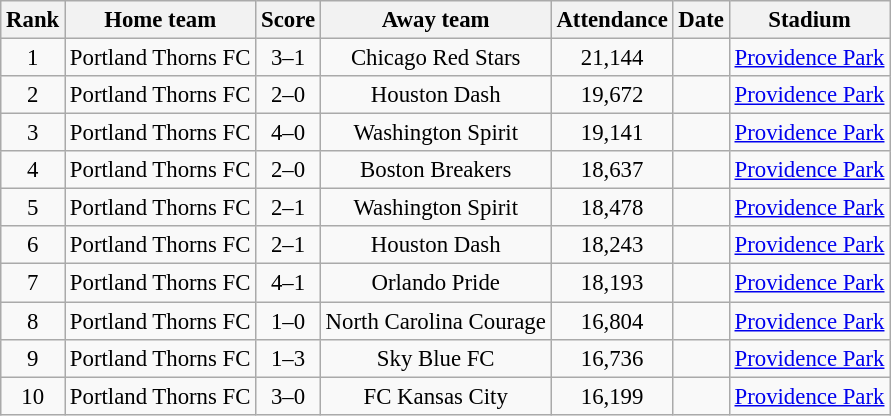<table class="wikitable sortable" style="font-size: 95%;text-align: center;">
<tr>
<th>Rank</th>
<th>Home team</th>
<th>Score</th>
<th>Away team</th>
<th>Attendance</th>
<th>Date</th>
<th>Stadium</th>
</tr>
<tr>
<td>1</td>
<td>Portland Thorns FC</td>
<td>3–1</td>
<td>Chicago Red Stars</td>
<td>21,144</td>
<td></td>
<td><a href='#'>Providence Park</a></td>
</tr>
<tr>
<td>2</td>
<td>Portland Thorns FC</td>
<td>2–0</td>
<td>Houston Dash</td>
<td>19,672</td>
<td></td>
<td><a href='#'>Providence Park</a></td>
</tr>
<tr>
<td>3</td>
<td>Portland Thorns FC</td>
<td>4–0</td>
<td>Washington Spirit</td>
<td>19,141</td>
<td></td>
<td><a href='#'>Providence Park</a></td>
</tr>
<tr>
<td>4</td>
<td>Portland Thorns FC</td>
<td>2–0</td>
<td>Boston Breakers</td>
<td>18,637</td>
<td></td>
<td><a href='#'>Providence Park</a></td>
</tr>
<tr>
<td>5</td>
<td>Portland Thorns FC</td>
<td>2–1</td>
<td>Washington Spirit</td>
<td>18,478</td>
<td></td>
<td><a href='#'>Providence Park</a></td>
</tr>
<tr>
<td>6</td>
<td>Portland Thorns FC</td>
<td>2–1</td>
<td>Houston Dash</td>
<td>18,243</td>
<td></td>
<td><a href='#'>Providence Park</a></td>
</tr>
<tr>
<td>7</td>
<td>Portland Thorns FC</td>
<td>4–1</td>
<td>Orlando Pride</td>
<td>18,193</td>
<td></td>
<td><a href='#'>Providence Park</a></td>
</tr>
<tr>
<td>8</td>
<td>Portland Thorns FC</td>
<td>1–0</td>
<td>North Carolina Courage</td>
<td>16,804</td>
<td></td>
<td><a href='#'>Providence Park</a></td>
</tr>
<tr>
<td>9</td>
<td>Portland Thorns FC</td>
<td>1–3</td>
<td>Sky Blue FC</td>
<td>16,736</td>
<td></td>
<td><a href='#'>Providence Park</a></td>
</tr>
<tr>
<td>10</td>
<td>Portland Thorns FC</td>
<td>3–0</td>
<td>FC Kansas City</td>
<td>16,199</td>
<td></td>
<td><a href='#'>Providence Park</a></td>
</tr>
</table>
